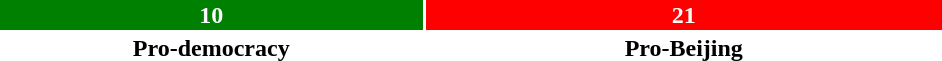<table style="width:50%; text-align:center;">
<tr style="color:white;">
<td style="background:green; width:45%;"><strong>10</strong></td>
<td style="background:red; width:55%;"><strong>21</strong></td>
</tr>
<tr>
<td><span><strong>Pro-democracy</strong></span></td>
<td><span><strong>Pro-Beijing</strong></span></td>
</tr>
</table>
